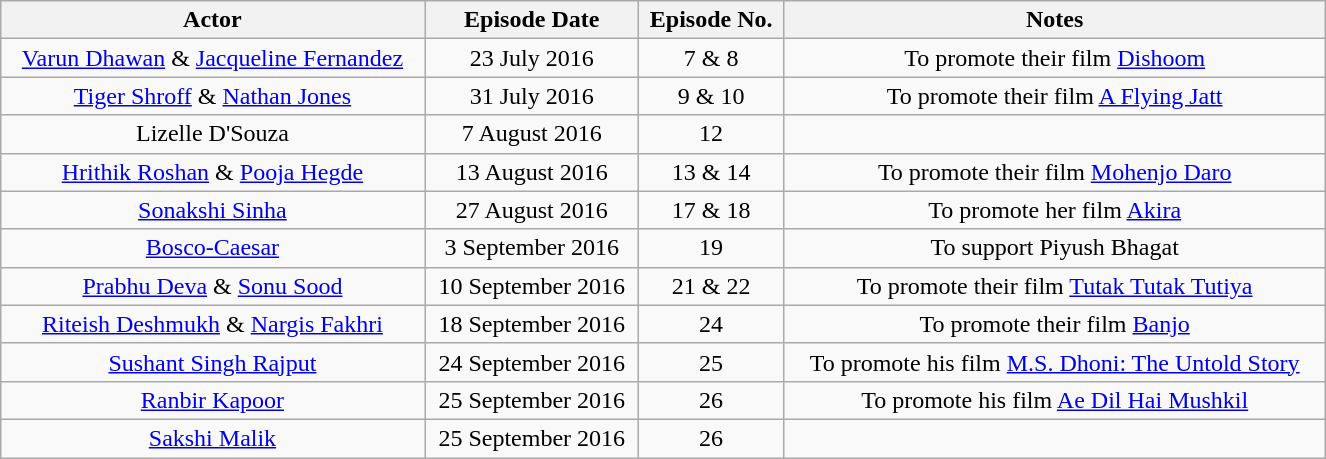<table class="wikitable sortable" style="margin:auto; text-align:center; white-space:nowrap; width:70%;">
<tr>
<th>Actor</th>
<th>Episode Date</th>
<th>Episode No.</th>
<th>Notes</th>
</tr>
<tr>
<td><a href='#'>Varun Dhawan</a> & <a href='#'>Jacqueline Fernandez</a></td>
<td>23 July 2016</td>
<td>7 & 8</td>
<td>To promote their film <a href='#'>Dishoom</a></td>
</tr>
<tr>
<td><a href='#'>Tiger Shroff</a> & <a href='#'>Nathan Jones</a></td>
<td>31 July 2016</td>
<td>9 & 10</td>
<td>To promote their film <a href='#'>A Flying Jatt</a></td>
</tr>
<tr>
<td>Lizelle D'Souza</td>
<td>7 August 2016</td>
<td>12</td>
<td></td>
</tr>
<tr>
<td><a href='#'>Hrithik Roshan</a> & <a href='#'>Pooja Hegde</a></td>
<td>13 August 2016</td>
<td>13 & 14</td>
<td>To promote their film <a href='#'>Mohenjo Daro</a></td>
</tr>
<tr>
<td><a href='#'>Sonakshi Sinha</a></td>
<td>27 August 2016</td>
<td>17 & 18</td>
<td>To promote her film <a href='#'>Akira</a></td>
</tr>
<tr>
<td><a href='#'>Bosco-Caesar</a></td>
<td>3 September 2016</td>
<td>19</td>
<td>To support Piyush Bhagat</td>
</tr>
<tr>
<td><a href='#'>Prabhu Deva</a> & <a href='#'>Sonu Sood</a></td>
<td>10 September 2016</td>
<td>21 & 22</td>
<td>To promote their film <a href='#'>Tutak Tutak Tutiya</a></td>
</tr>
<tr>
<td><a href='#'>Riteish Deshmukh</a> & <a href='#'>Nargis Fakhri</a></td>
<td>18 September 2016</td>
<td>24</td>
<td>To promote their film <a href='#'>Banjo</a></td>
</tr>
<tr>
<td><a href='#'>Sushant Singh Rajput</a></td>
<td>24 September 2016</td>
<td>25</td>
<td>To promote his film <a href='#'>M.S. Dhoni: The Untold Story</a></td>
</tr>
<tr>
<td><a href='#'>Ranbir Kapoor</a></td>
<td>25 September 2016</td>
<td>26</td>
<td>To promote his film <a href='#'>Ae Dil Hai Mushkil</a></td>
</tr>
<tr>
<td><a href='#'>Sakshi Malik</a></td>
<td>25 September 2016</td>
<td>26</td>
<td></td>
</tr>
</table>
